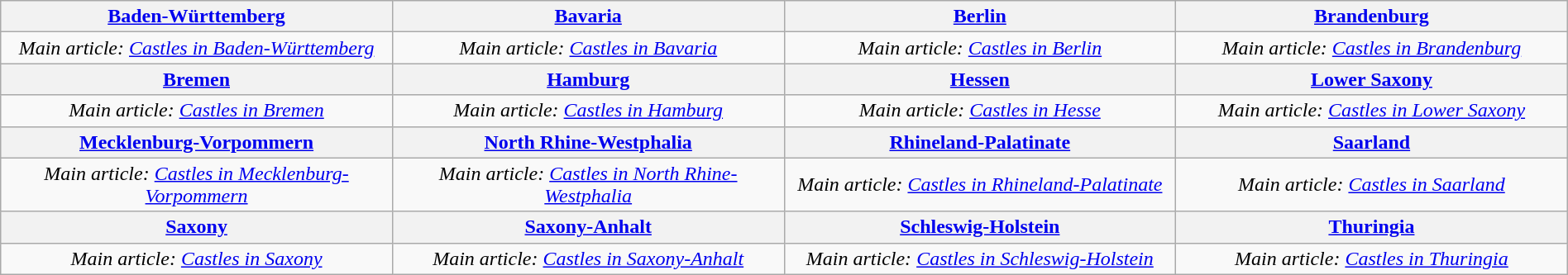<table class="wikitable" style="margin-left: auto; margin-right: auto; border: none;">
<tr>
<th style="width:25%;"> <a href='#'>Baden-Württemberg</a> </th>
<th style="width:25%;"> <a href='#'>Bavaria</a> </th>
<th style="width:25%;"> <a href='#'>Berlin</a> </th>
<th style="width:25%;"> <a href='#'>Brandenburg</a> </th>
</tr>
<tr style="text-align:center;">
<td><em>Main article: <a href='#'>Castles in Baden-Württemberg</a></em><br></td>
<td><em>Main article: <a href='#'>Castles in Bavaria</a></em><br></td>
<td><em>Main article: <a href='#'>Castles in Berlin</a></em><br></td>
<td><em>Main article: <a href='#'>Castles in Brandenburg</a></em><br></td>
</tr>
<tr style="text-align:center;">
<th style="width:25%;"> <a href='#'>Bremen</a> </th>
<th style="width:25%;"> <a href='#'>Hamburg</a> </th>
<th style="width:25%;"> <a href='#'>Hessen</a> </th>
<th style="width:25%;"> <a href='#'>Lower Saxony</a> </th>
</tr>
<tr style="text-align:center;">
<td><em>Main article: <a href='#'>Castles in Bremen</a></em><br></td>
<td><em>Main article: <a href='#'>Castles in Hamburg</a></em><br></td>
<td><em>Main article: <a href='#'>Castles in Hesse</a></em><br></td>
<td><em>Main article: <a href='#'>Castles in Lower Saxony</a></em><br></td>
</tr>
<tr style="text-align:center;">
<th style="width:25%;"> <a href='#'>Mecklenburg-Vorpommern</a> </th>
<th style="width:25%;"> <a href='#'>North Rhine-Westphalia</a> </th>
<th style="width:25%;"> <a href='#'>Rhineland-Palatinate</a> </th>
<th style="width:25%;"> <a href='#'>Saarland</a> </th>
</tr>
<tr style="text-align:center;">
<td><em>Main article: <a href='#'>Castles in Mecklenburg-Vorpommern</a></em><br></td>
<td><em>Main article: <a href='#'>Castles in North Rhine-Westphalia</a></em><br></td>
<td><em>Main article: <a href='#'>Castles in Rhineland-Palatinate</a></em><br></td>
<td><em>Main article: <a href='#'>Castles in Saarland</a></em><br></td>
</tr>
<tr style="text-align:center;">
<th style="width:25%;"> <a href='#'>Saxony</a> </th>
<th style="width:25%;"> <a href='#'>Saxony-Anhalt</a> </th>
<th style="width:25%;"> <a href='#'>Schleswig-Holstein</a> </th>
<th style="width:25%;"> <a href='#'>Thuringia</a> </th>
</tr>
<tr style="text-align:center;">
<td><em>Main article: <a href='#'>Castles in Saxony</a></em><br></td>
<td><em>Main article: <a href='#'>Castles in Saxony-Anhalt</a></em><br></td>
<td><em>Main article: <a href='#'>Castles in Schleswig-Holstein</a></em><br></td>
<td><em>Main article: <a href='#'>Castles in Thuringia</a></em><br></td>
</tr>
</table>
